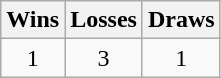<table class="wikitable">
<tr>
<th>Wins</th>
<th>Losses</th>
<th>Draws</th>
</tr>
<tr>
<td align=center>1</td>
<td align=center>3</td>
<td align=center>1</td>
</tr>
</table>
